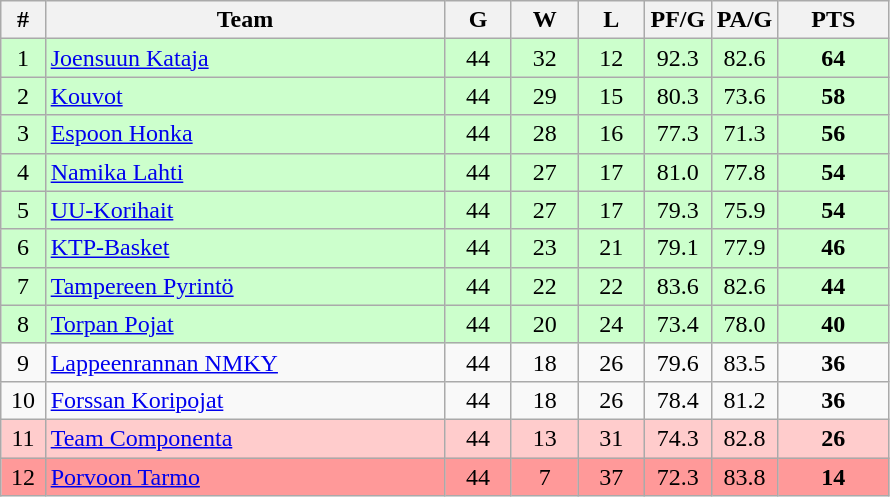<table class="wikitable">
<tr>
<th width="5%">#</th>
<th width="45%">Team</th>
<th width="7.5%">G</th>
<th width="7.5%">W</th>
<th width="7.5%">L</th>
<th width="7.5%">PF/G</th>
<th width="7.5%">PA/G</th>
<th width="12.5%">PTS</th>
</tr>
<tr bgcolor="#CCFFCC" align="center">
<td>1</td>
<td align="left"><a href='#'>Joensuun Kataja</a></td>
<td>44</td>
<td>32</td>
<td>12</td>
<td>92.3</td>
<td>82.6</td>
<td><strong>64</strong></td>
</tr>
<tr bgcolor="#CCFFCC" align="center">
<td>2</td>
<td align="left"><a href='#'>Kouvot</a></td>
<td>44</td>
<td>29</td>
<td>15</td>
<td>80.3</td>
<td>73.6</td>
<td><strong>58</strong></td>
</tr>
<tr bgcolor="#CCFFCC" align="center">
<td>3</td>
<td align="left"><a href='#'>Espoon Honka</a></td>
<td>44</td>
<td>28</td>
<td>16</td>
<td>77.3</td>
<td>71.3</td>
<td><strong>56</strong></td>
</tr>
<tr bgcolor="#CCFFCC" align="center">
<td>4</td>
<td align="left"><a href='#'>Namika Lahti</a></td>
<td>44</td>
<td>27</td>
<td>17</td>
<td>81.0</td>
<td>77.8</td>
<td><strong>54</strong></td>
</tr>
<tr bgcolor="#CCFFCC" align="center">
<td>5</td>
<td align="left"><a href='#'>UU-Korihait</a></td>
<td>44</td>
<td>27</td>
<td>17</td>
<td>79.3</td>
<td>75.9</td>
<td><strong>54</strong></td>
</tr>
<tr bgcolor="#CCFFCC" align="center">
<td>6</td>
<td align="left"><a href='#'>KTP-Basket</a></td>
<td>44</td>
<td>23</td>
<td>21</td>
<td>79.1</td>
<td>77.9</td>
<td><strong>46</strong></td>
</tr>
<tr bgcolor="#CCFFCC" align="center">
<td>7</td>
<td align="left"><a href='#'>Tampereen Pyrintö</a></td>
<td>44</td>
<td>22</td>
<td>22</td>
<td>83.6</td>
<td>82.6</td>
<td><strong>44</strong></td>
</tr>
<tr bgcolor="#CCFFCC" align="center">
<td>8</td>
<td align="left"><a href='#'>Torpan Pojat</a></td>
<td>44</td>
<td>20</td>
<td>24</td>
<td>73.4</td>
<td>78.0</td>
<td><strong>40</strong></td>
</tr>
<tr align="center">
<td>9</td>
<td align="left"><a href='#'>Lappeenrannan NMKY</a></td>
<td>44</td>
<td>18</td>
<td>26</td>
<td>79.6</td>
<td>83.5</td>
<td><strong>36</strong></td>
</tr>
<tr align="center">
<td>10</td>
<td align="left"><a href='#'>Forssan Koripojat</a></td>
<td>44</td>
<td>18</td>
<td>26</td>
<td>78.4</td>
<td>81.2</td>
<td><strong>36</strong></td>
</tr>
<tr bgcolor="#FFCCCC" align="center">
<td>11</td>
<td align="left"><a href='#'>Team Componenta</a></td>
<td>44</td>
<td>13</td>
<td>31</td>
<td>74.3</td>
<td>82.8</td>
<td><strong>26</strong></td>
</tr>
<tr bgcolor="#FF9999" align="center">
<td>12</td>
<td align="left"><a href='#'>Porvoon Tarmo</a></td>
<td>44</td>
<td>7</td>
<td>37</td>
<td>72.3</td>
<td>83.8</td>
<td><strong>14</strong></td>
</tr>
</table>
